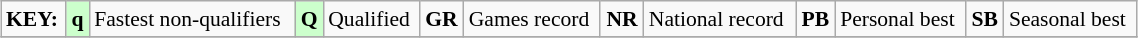<table class="wikitable" style="margin:0.5em auto; font-size:90%;position:relative;" width=60%>
<tr>
<td><strong>KEY:</strong></td>
<td bgcolor=ccffcc align=center><strong>q</strong></td>
<td>Fastest non-qualifiers</td>
<td bgcolor=ccffcc align=center><strong>Q</strong></td>
<td>Qualified</td>
<td align=center><strong>GR</strong></td>
<td>Games record</td>
<td align=center><strong>NR</strong></td>
<td>National record</td>
<td align=center><strong>PB</strong></td>
<td>Personal best</td>
<td align=center><strong>SB</strong></td>
<td>Seasonal best</td>
</tr>
<tr>
</tr>
</table>
